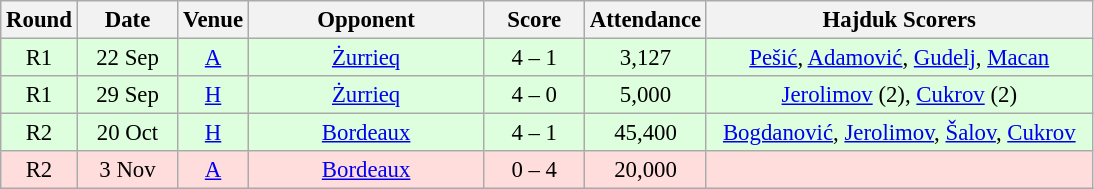<table class="wikitable sortable" style="text-align: center; font-size:95%;">
<tr>
<th width="30">Round</th>
<th width="60">Date</th>
<th width="20">Venue</th>
<th width="150">Opponent</th>
<th width="60">Score</th>
<th width="60">Attendance</th>
<th width="250">Hajduk Scorers</th>
</tr>
<tr bgcolor="#ddffdd">
<td>R1</td>
<td>22 Sep</td>
<td><a href='#'>A</a> </td>
<td><a href='#'>Żurrieq</a> </td>
<td>4 – 1</td>
<td>3,127</td>
<td><a href='#'>Pešić</a>, <a href='#'>Adamović</a>, <a href='#'>Gudelj</a>, <a href='#'>Macan</a></td>
</tr>
<tr bgcolor="#ddffdd">
<td>R1</td>
<td>29 Sep</td>
<td><a href='#'>H</a></td>
<td><a href='#'>Żurrieq</a> </td>
<td>4 – 0</td>
<td>5,000</td>
<td><a href='#'>Jerolimov</a> (2), <a href='#'>Cukrov</a> (2)</td>
</tr>
<tr bgcolor="#ddffdd">
<td>R2</td>
<td>20 Oct</td>
<td><a href='#'>H</a></td>
<td><a href='#'>Bordeaux</a> </td>
<td>4 – 1</td>
<td>45,400</td>
<td><a href='#'>Bogdanović</a>, <a href='#'>Jerolimov</a>, <a href='#'>Šalov</a>, <a href='#'>Cukrov</a></td>
</tr>
<tr bgcolor="#ffdddd">
<td>R2</td>
<td>3 Nov</td>
<td><a href='#'>A</a> </td>
<td><a href='#'>Bordeaux</a> </td>
<td>0 – 4</td>
<td>20,000</td>
<td></td>
</tr>
</table>
